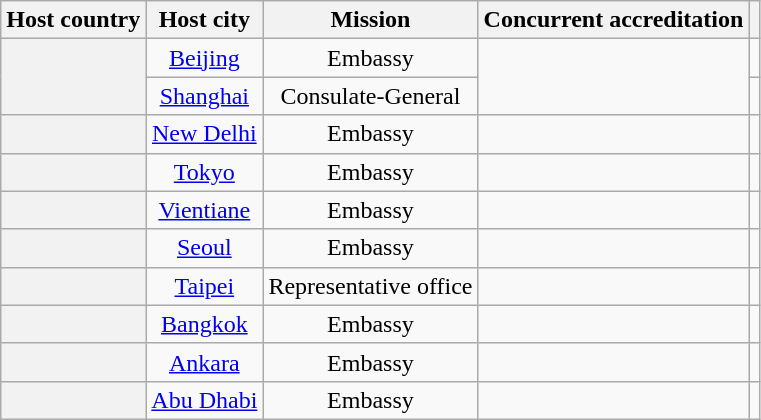<table class="wikitable plainrowheaders" style="text-align:center;">
<tr>
<th scope="col">Host country</th>
<th scope="col">Host city</th>
<th scope="col">Mission</th>
<th scope="col">Concurrent accreditation</th>
<th scope="col"></th>
</tr>
<tr>
<th scope="row" rowspan="2"></th>
<td><a href='#'>Beijing</a></td>
<td>Embassy</td>
<td rowspan="2"></td>
<td></td>
</tr>
<tr>
<td><a href='#'>Shanghai</a></td>
<td>Consulate-General</td>
<td></td>
</tr>
<tr>
<th scope="row"></th>
<td><a href='#'>New Delhi</a></td>
<td>Embassy</td>
<td></td>
<td></td>
</tr>
<tr>
<th scope="row"></th>
<td><a href='#'>Tokyo</a></td>
<td>Embassy</td>
<td></td>
<td></td>
</tr>
<tr>
<th scope="row"></th>
<td><a href='#'>Vientiane</a></td>
<td>Embassy</td>
<td></td>
<td></td>
</tr>
<tr>
<th scope="row"></th>
<td><a href='#'>Seoul</a></td>
<td>Embassy</td>
<td></td>
<td></td>
</tr>
<tr>
<th scope="row"></th>
<td><a href='#'>Taipei</a></td>
<td>Representative office</td>
<td></td>
<td></td>
</tr>
<tr>
<th scope="row"></th>
<td><a href='#'>Bangkok</a></td>
<td>Embassy</td>
<td></td>
<td></td>
</tr>
<tr>
<th scope="row"></th>
<td><a href='#'>Ankara</a></td>
<td>Embassy</td>
<td></td>
<td></td>
</tr>
<tr>
<th scope="row"></th>
<td><a href='#'>Abu Dhabi</a></td>
<td>Embassy</td>
<td></td>
<td></td>
</tr>
</table>
